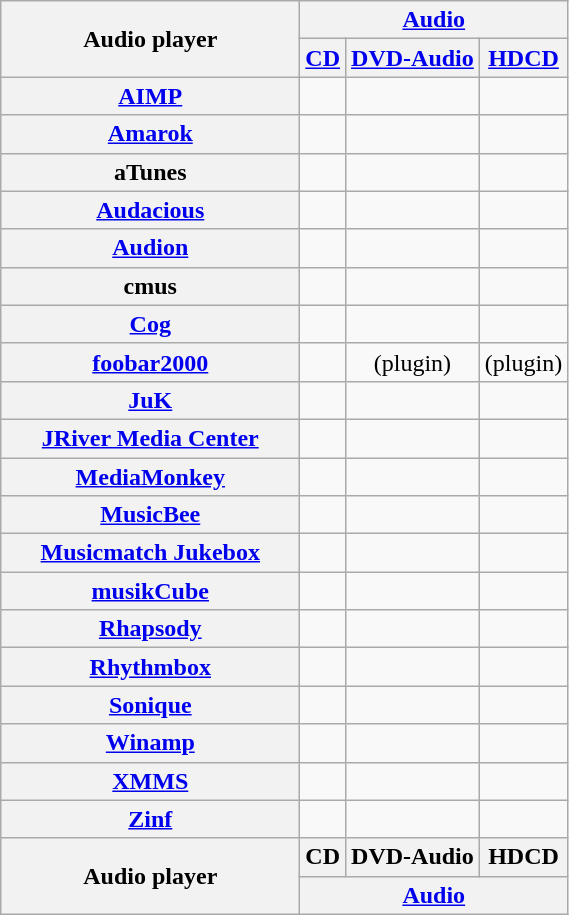<table class="wikitable sortable sort-under" style="text-align: center; width: auto; table-layout: fixed;">
<tr>
<th rowspan="2" style="width:12em">Audio player</th>
<th colspan="3"><a href='#'>Audio</a></th>
</tr>
<tr>
<th><a href='#'>CD</a></th>
<th><a href='#'>DVD-Audio</a></th>
<th><a href='#'>HDCD</a></th>
</tr>
<tr>
<th><a href='#'>AIMP</a></th>
<td></td>
<td></td>
<td></td>
</tr>
<tr>
<th><a href='#'>Amarok</a></th>
<td></td>
<td></td>
<td></td>
</tr>
<tr>
<th>aTunes</th>
<td></td>
<td></td>
<td></td>
</tr>
<tr>
<th><a href='#'>Audacious</a></th>
<td></td>
<td></td>
<td></td>
</tr>
<tr>
<th><a href='#'>Audion</a></th>
<td></td>
<td></td>
<td></td>
</tr>
<tr>
<th>cmus</th>
<td></td>
<td></td>
<td></td>
</tr>
<tr>
<th><a href='#'>Cog</a></th>
<td></td>
<td></td>
<td></td>
</tr>
<tr>
<th><a href='#'>foobar2000</a></th>
<td></td>
<td> (plugin)</td>
<td> (plugin)</td>
</tr>
<tr>
<th><a href='#'>JuK</a></th>
<td><br></td>
<td></td>
<td></td>
</tr>
<tr>
<th><a href='#'>JRiver Media Center</a></th>
<td></td>
<td><br></td>
<td></td>
</tr>
<tr>
<th><a href='#'>MediaMonkey</a></th>
<td></td>
<td></td>
<td></td>
</tr>
<tr>
<th><a href='#'>MusicBee</a></th>
<td></td>
<td></td>
<td></td>
</tr>
<tr>
<th><a href='#'>Musicmatch Jukebox</a></th>
<td></td>
<td></td>
<td></td>
</tr>
<tr>
<th><a href='#'>musikCube</a></th>
<td></td>
<td></td>
<td></td>
</tr>
<tr>
<th><a href='#'>Rhapsody</a></th>
<td></td>
<td></td>
<td></td>
</tr>
<tr>
<th><a href='#'>Rhythmbox</a></th>
<td></td>
<td></td>
<td></td>
</tr>
<tr>
<th><a href='#'>Sonique</a></th>
<td></td>
<td></td>
<td></td>
</tr>
<tr>
<th><a href='#'>Winamp</a></th>
<td></td>
<td></td>
<td></td>
</tr>
<tr>
<th><a href='#'>XMMS</a></th>
<td></td>
<td></td>
<td></td>
</tr>
<tr>
<th><a href='#'>Zinf</a></th>
<td></td>
<td></td>
<td></td>
</tr>
<tr class="sortbottom">
<th rowspan="2" style="width:12em">Audio player</th>
<th>CD</th>
<th>DVD-Audio</th>
<th>HDCD</th>
</tr>
<tr ->
<th colspan="3"><a href='#'>Audio</a></th>
</tr>
</table>
